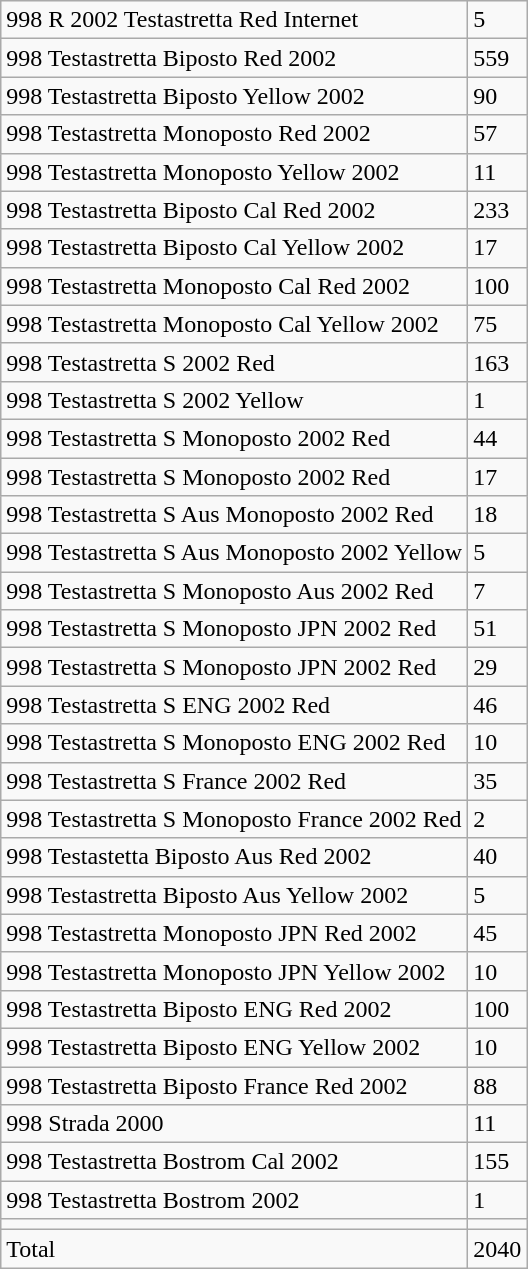<table class="wikitable">
<tr>
<td>998 R 2002  Testastretta Red Internet</td>
<td>5</td>
</tr>
<tr>
<td>998 Testastretta Biposto Red 2002</td>
<td>559</td>
</tr>
<tr>
<td>998 Testastretta Biposto Yellow 2002</td>
<td>90</td>
</tr>
<tr>
<td>998 Testastretta Monoposto Red 2002</td>
<td>57</td>
</tr>
<tr>
<td>998 Testastretta Monoposto Yellow 2002</td>
<td>11</td>
</tr>
<tr>
<td>998 Testastretta Biposto Cal Red 2002</td>
<td>233</td>
</tr>
<tr>
<td>998 Testastretta Biposto Cal Yellow 2002</td>
<td>17</td>
</tr>
<tr>
<td>998 Testastretta Monoposto Cal Red 2002</td>
<td>100</td>
</tr>
<tr>
<td>998 Testastretta Monoposto Cal Yellow  2002</td>
<td>75</td>
</tr>
<tr>
<td>998 Testastretta S 2002 Red</td>
<td>163</td>
</tr>
<tr>
<td>998 Testastretta S 2002 Yellow</td>
<td>1</td>
</tr>
<tr>
<td>998 Testastretta S Monoposto 2002  Red</td>
<td>44</td>
</tr>
<tr>
<td>998 Testastretta S Monoposto 2002  Red</td>
<td>17</td>
</tr>
<tr>
<td>998 Testastretta S Aus Monoposto 2002  Red</td>
<td>18</td>
</tr>
<tr>
<td>998 Testastretta S Aus Monoposto 2002  Yellow</td>
<td>5</td>
</tr>
<tr>
<td>998 Testastretta S Monoposto Aus 2002 Red</td>
<td>7</td>
</tr>
<tr>
<td>998 Testastretta S Monoposto JPN 2002 Red</td>
<td>51</td>
</tr>
<tr>
<td>998 Testastretta S Monoposto JPN 2002 Red</td>
<td>29</td>
</tr>
<tr>
<td>998 Testastretta S ENG 2002 Red</td>
<td>46</td>
</tr>
<tr>
<td>998 Testastretta S Monoposto ENG 2002 Red</td>
<td>10</td>
</tr>
<tr>
<td>998 Testastretta S France 2002 Red</td>
<td>35</td>
</tr>
<tr>
<td>998 Testastretta S Monoposto France 2002  Red</td>
<td>2</td>
</tr>
<tr>
<td>998 Testastetta Biposto Aus Red 2002</td>
<td>40</td>
</tr>
<tr>
<td>998 Testastretta Biposto Aus Yellow 2002</td>
<td>5</td>
</tr>
<tr>
<td>998 Testastretta Monoposto JPN Red 2002</td>
<td>45</td>
</tr>
<tr>
<td>998 Testastretta Monoposto JPN Yellow  2002</td>
<td>10</td>
</tr>
<tr>
<td>998 Testastretta Biposto ENG Red 2002</td>
<td>100</td>
</tr>
<tr>
<td>998 Testastretta Biposto ENG Yellow 2002</td>
<td>10</td>
</tr>
<tr>
<td>998 Testastretta Biposto France Red 2002</td>
<td>88</td>
</tr>
<tr>
<td>998 Strada 2000</td>
<td>11</td>
</tr>
<tr>
<td>998 Testastretta Bostrom Cal 2002</td>
<td>155</td>
</tr>
<tr>
<td>998 Testastretta Bostrom 2002</td>
<td>1</td>
</tr>
<tr>
<td></td>
<td></td>
</tr>
<tr>
<td>Total</td>
<td>2040</td>
</tr>
</table>
